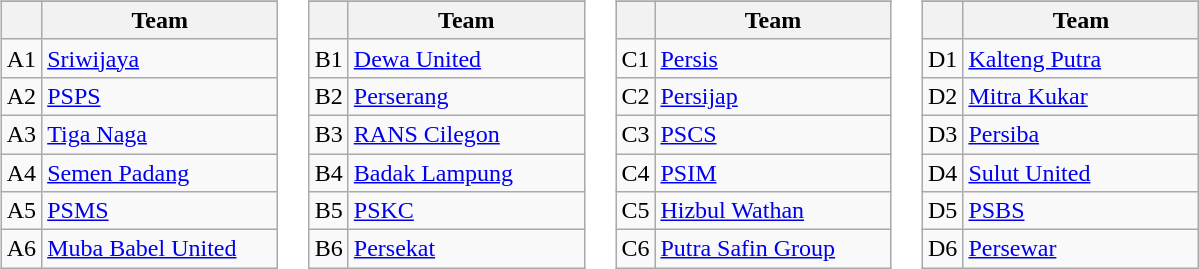<table>
<tr valign=top>
<td><br><table class="wikitable">
<tr>
</tr>
<tr>
<th></th>
<th width=150>Team</th>
</tr>
<tr>
<td align=center>A1</td>
<td><a href='#'>Sriwijaya</a></td>
</tr>
<tr>
<td align=center>A2</td>
<td><a href='#'>PSPS</a></td>
</tr>
<tr>
<td align=center>A3</td>
<td><a href='#'>Tiga Naga</a></td>
</tr>
<tr>
<td align=center>A4</td>
<td><a href='#'>Semen Padang</a></td>
</tr>
<tr>
<td align=center>A5</td>
<td><a href='#'>PSMS</a></td>
</tr>
<tr>
<td align=center>A6</td>
<td><a href='#'>Muba Babel United</a></td>
</tr>
</table>
</td>
<td><br><table class="wikitable">
<tr>
</tr>
<tr>
<th></th>
<th width=150>Team</th>
</tr>
<tr>
<td align=center>B1</td>
<td><a href='#'>Dewa United</a></td>
</tr>
<tr>
<td align=center>B2</td>
<td><a href='#'>Perserang</a></td>
</tr>
<tr>
<td align=center>B3</td>
<td><a href='#'>RANS Cilegon</a></td>
</tr>
<tr>
<td align=center>B4</td>
<td><a href='#'>Badak Lampung</a></td>
</tr>
<tr>
<td align=center>B5</td>
<td><a href='#'>PSKC</a></td>
</tr>
<tr>
<td align=center>B6</td>
<td><a href='#'>Persekat</a></td>
</tr>
</table>
</td>
<td><br><table class="wikitable">
<tr>
</tr>
<tr>
<th></th>
<th width=150>Team</th>
</tr>
<tr>
<td align=center>C1</td>
<td><a href='#'>Persis</a></td>
</tr>
<tr>
<td align=center>C2</td>
<td><a href='#'>Persijap</a></td>
</tr>
<tr>
<td align=center>C3</td>
<td><a href='#'>PSCS</a></td>
</tr>
<tr>
<td align=center>C4</td>
<td><a href='#'>PSIM</a></td>
</tr>
<tr>
<td align=center>C5</td>
<td><a href='#'>Hizbul Wathan</a></td>
</tr>
<tr>
<td align=center>C6</td>
<td><a href='#'>Putra Safin Group</a></td>
</tr>
</table>
</td>
<td><br><table class="wikitable">
<tr>
</tr>
<tr>
<th></th>
<th width=150>Team</th>
</tr>
<tr>
<td align=center>D1</td>
<td><a href='#'>Kalteng Putra</a></td>
</tr>
<tr>
<td align=center>D2</td>
<td><a href='#'>Mitra Kukar</a></td>
</tr>
<tr>
<td align=center>D3</td>
<td><a href='#'>Persiba</a></td>
</tr>
<tr>
<td align=center>D4</td>
<td><a href='#'>Sulut United</a></td>
</tr>
<tr>
<td align=center>D5</td>
<td><a href='#'>PSBS</a></td>
</tr>
<tr>
<td align=center>D6</td>
<td><a href='#'>Persewar</a></td>
</tr>
</table>
</td>
</tr>
</table>
